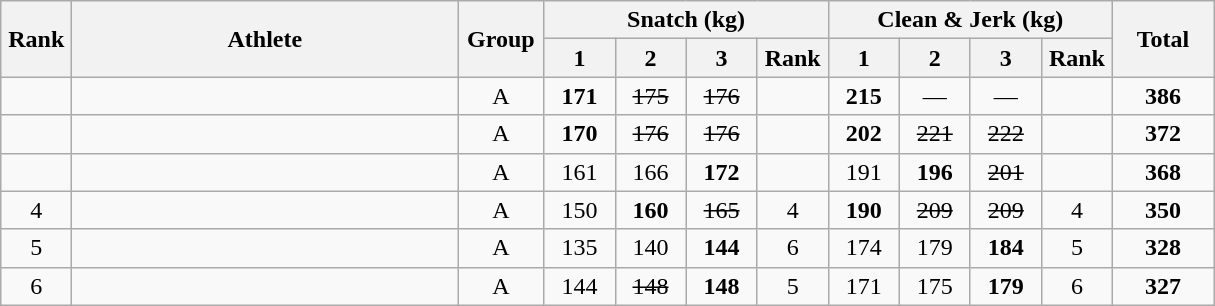<table class = "wikitable" style="text-align:center;">
<tr>
<th rowspan=2 width=40>Rank</th>
<th rowspan=2 width=250>Athlete</th>
<th rowspan=2 width=50>Group</th>
<th colspan=4>Snatch (kg)</th>
<th colspan=4>Clean & Jerk (kg)</th>
<th rowspan=2 width=60>Total</th>
</tr>
<tr>
<th width=40>1</th>
<th width=40>2</th>
<th width=40>3</th>
<th width=40>Rank</th>
<th width=40>1</th>
<th width=40>2</th>
<th width=40>3</th>
<th width=40>Rank</th>
</tr>
<tr>
<td></td>
<td align=left></td>
<td>A</td>
<td><strong>171</strong></td>
<td><s>175</s></td>
<td><s>176</s></td>
<td></td>
<td><strong>215</strong></td>
<td>—</td>
<td>—</td>
<td></td>
<td><strong>386</strong></td>
</tr>
<tr>
<td></td>
<td align=left></td>
<td>A</td>
<td><strong>170</strong></td>
<td><s>176</s></td>
<td><s>176</s></td>
<td></td>
<td><strong>202</strong></td>
<td><s>221</s></td>
<td><s>222</s></td>
<td></td>
<td><strong>372</strong></td>
</tr>
<tr>
<td></td>
<td align=left></td>
<td>A</td>
<td>161</td>
<td>166</td>
<td><strong>172</strong></td>
<td></td>
<td>191</td>
<td><strong>196</strong></td>
<td><s>201</s></td>
<td></td>
<td><strong>368</strong></td>
</tr>
<tr>
<td>4</td>
<td align=left></td>
<td>A</td>
<td>150</td>
<td><strong>160</strong></td>
<td><s>165</s></td>
<td>4</td>
<td><strong>190</strong></td>
<td><s>209</s></td>
<td><s>209</s></td>
<td>4</td>
<td><strong>350</strong></td>
</tr>
<tr>
<td>5</td>
<td align=left></td>
<td>A</td>
<td>135</td>
<td>140</td>
<td><strong>144</strong></td>
<td>6</td>
<td>174</td>
<td>179</td>
<td><strong>184</strong></td>
<td>5</td>
<td><strong>328</strong></td>
</tr>
<tr>
<td>6</td>
<td align=left></td>
<td>A</td>
<td>144</td>
<td><s>148</s></td>
<td><strong>148</strong></td>
<td>5</td>
<td>171</td>
<td>175</td>
<td><strong>179</strong></td>
<td>6</td>
<td><strong>327</strong></td>
</tr>
</table>
